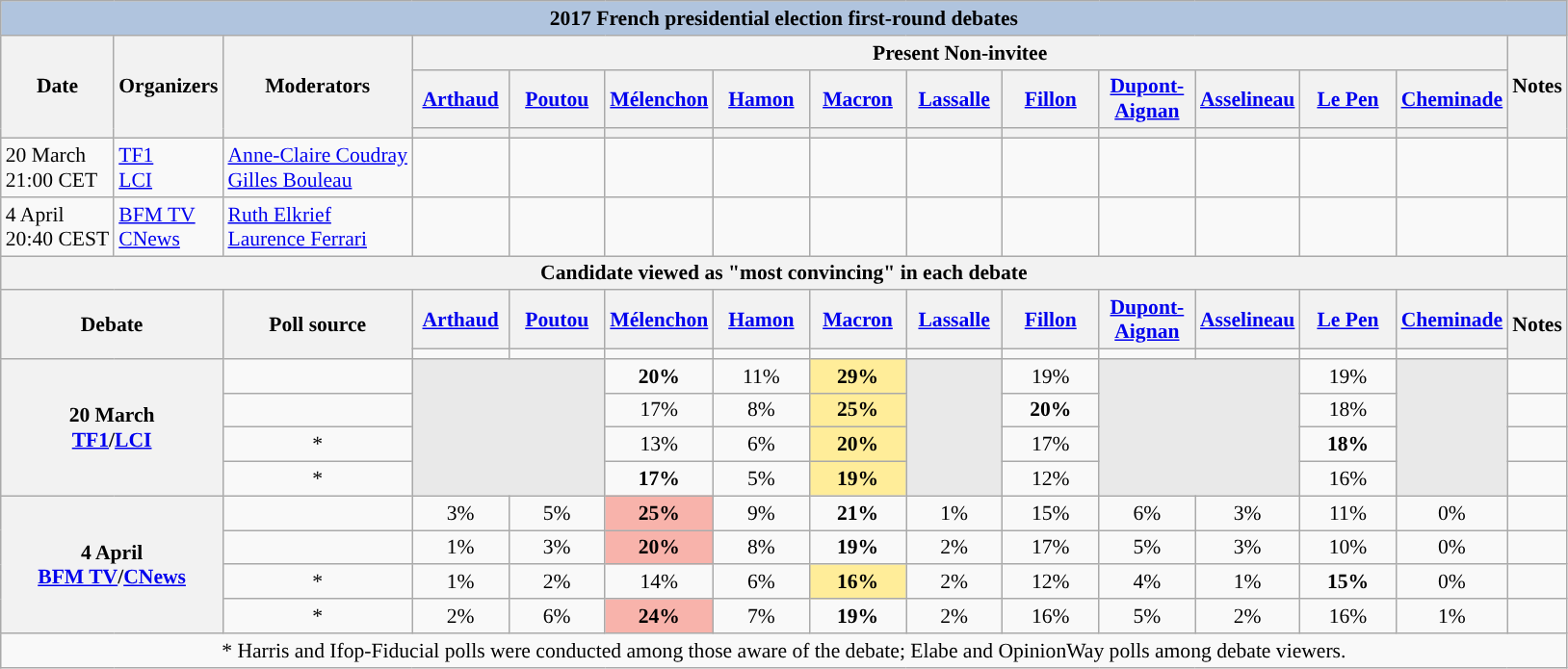<table class="wikitable collapsible" style="font-size:90%; text-align:center">
<tr>
<th style="background:#B0C4DE;" colspan="15">2017 French presidential election first-round debates</th>
</tr>
<tr>
<th style="white-space:nowrap;" rowspan="3">Date</th>
<th rowspan="3">Organizers</th>
<th rowspan="3">Moderators</th>
<th scope="col" colspan="11"> Present  Non-invitee</th>
<th rowspan="3">Notes</th>
</tr>
<tr>
<th scope="col" style="width:60px;"><a href='#'>Arthaud</a></th>
<th scope="col" style="width:60px;"><a href='#'>Poutou</a></th>
<th scope="col" style="width:60px;"><a href='#'>Mélenchon</a></th>
<th scope="col" style="width:60px;"><a href='#'>Hamon</a></th>
<th scope="col" style="width:60px;"><a href='#'>Macron</a></th>
<th scope="col" style="width:60px;"><a href='#'>Lassalle</a></th>
<th scope="col" style="width:60px;"><a href='#'>Fillon</a></th>
<th scope="col" style="width:60px;"><a href='#'>Dupont-Aignan</a></th>
<th scope="col" style="width:60px;"><a href='#'>Asselineau</a></th>
<th scope="col" style="width:60px;"><a href='#'>Le Pen</a></th>
<th scope="col" style="width:60px;"><a href='#'>Cheminade</a></th>
</tr>
<tr>
<th style="background:"></th>
<th style="background:"></th>
<th style="background:"></th>
<th style="background:"></th>
<th style="background:"></th>
<th style="background:"></th>
<th style="background:"></th>
<th style="background:"></th>
<th style="background:"></th>
<th style="background:"></th>
<th style="background:"></th>
</tr>
<tr>
<td style="white-space:nowrap;text-align:left;">20 March<br>21:00 CET</td>
<td style="white-space:nowrap;text-align:left;"><a href='#'>TF1</a><br><a href='#'>LCI</a></td>
<td style="white-space:nowrap;text-align:left;"><a href='#'>Anne-Claire Coudray</a><br><a href='#'>Gilles Bouleau</a></td>
<td></td>
<td></td>
<td></td>
<td></td>
<td></td>
<td></td>
<td></td>
<td></td>
<td></td>
<td></td>
<td></td>
<td></td>
</tr>
<tr>
<td style="white-space:nowrap;text-align:left;">4 April<br>20:40 CEST</td>
<td style="white-space:nowrap;text-align:left;"><a href='#'>BFM TV</a><br><a href='#'>CNews</a></td>
<td style="white-space:nowrap;text-align:left;"><a href='#'>Ruth Elkrief</a><br><a href='#'>Laurence Ferrari</a></td>
<td></td>
<td></td>
<td></td>
<td></td>
<td></td>
<td></td>
<td></td>
<td></td>
<td></td>
<td></td>
<td></td>
<td></td>
</tr>
<tr>
<th colspan="15">Candidate viewed as "most convincing" in each debate</th>
</tr>
<tr>
<th rowspan="2" colspan="2">Debate</th>
<th rowspan="2">Poll source</th>
<th style="width:60px;"><a href='#'>Arthaud</a></th>
<th style="width:60px;"><a href='#'>Poutou</a></th>
<th style="width:60px;"><a href='#'>Mélenchon</a></th>
<th style="width:60px;"><a href='#'>Hamon</a></th>
<th style="width:60px;"><a href='#'>Macron</a></th>
<th style="width:60px;"><a href='#'>Lassalle</a></th>
<th style="width:60px;"><a href='#'>Fillon</a></th>
<th style="width:60px;"><a href='#'>Dupont-Aignan</a></th>
<th style="width:60px;"><a href='#'>Asselineau</a></th>
<th style="width:60px;"><a href='#'>Le Pen</a></th>
<th style="width:60px;"><a href='#'>Cheminade</a></th>
<th rowspan="2">Notes</th>
</tr>
<tr>
<td style="background:"></td>
<td style="background:"></td>
<td style="background:"></td>
<td style="background:"></td>
<td style="background:"></td>
<td style="background:"></td>
<td style="background:"></td>
<td style="background:"></td>
<td style="background:"></td>
<td style="background:"></td>
<td style="background:"></td>
</tr>
<tr>
<th rowspan="4" colspan="2">20 March<br><a href='#'>TF1</a>/<a href='#'>LCI</a></th>
<td></td>
<td rowspan="4" colspan="2" style="background:#E9E9E9;"></td>
<td><strong>20%</strong></td>
<td>11%</td>
<td style="background:#FFED99"><strong>29%</strong></td>
<td rowspan="4" style="background:#E9E9E9;"></td>
<td>19%</td>
<td rowspan="4" colspan="2" style="background:#E9E9E9;"></td>
<td>19%</td>
<td rowspan="4" style="background:#E9E9E9;"></td>
<td></td>
</tr>
<tr>
<td></td>
<td>17%</td>
<td>8%</td>
<td style="background:#FFED99"><strong>25%</strong></td>
<td><strong>20%</strong></td>
<td>18%</td>
<td></td>
</tr>
<tr>
<td>*</td>
<td>13%</td>
<td>6%</td>
<td style="background:#FFED99"><strong>20%</strong></td>
<td>17%</td>
<td><strong>18%</strong></td>
<td></td>
</tr>
<tr>
<td>*</td>
<td><strong>17%</strong></td>
<td>5%</td>
<td style="background:#FFED99"><strong>19%</strong></td>
<td>12%</td>
<td>16%</td>
<td></td>
</tr>
<tr>
<th rowspan="4" colspan="2">4 April<br><a href='#'>BFM TV</a>/<a href='#'>CNews</a></th>
<td></td>
<td>3%</td>
<td>5%</td>
<td style="background:#F8B3AB"><strong>25%</strong></td>
<td>9%</td>
<td><strong>21%</strong></td>
<td>1%</td>
<td>15%</td>
<td>6%</td>
<td>3%</td>
<td>11%</td>
<td>0%</td>
<td></td>
</tr>
<tr>
<td></td>
<td>1%</td>
<td>3%</td>
<td style="background:#F8B3AB"><strong>20%</strong></td>
<td>8%</td>
<td><strong>19%</strong></td>
<td>2%</td>
<td>17%</td>
<td>5%</td>
<td>3%</td>
<td>10%</td>
<td>0%</td>
<td></td>
</tr>
<tr>
<td>*</td>
<td>1%</td>
<td>2%</td>
<td>14%</td>
<td>6%</td>
<td style="background:#FFED99"><strong>16%</strong></td>
<td>2%</td>
<td>12%</td>
<td>4%</td>
<td>1%</td>
<td><strong>15%</strong></td>
<td>0%</td>
<td></td>
</tr>
<tr>
<td>*</td>
<td>2%</td>
<td>6%</td>
<td style="background:#F8B3AB"><strong>24%</strong></td>
<td>7%</td>
<td><strong>19%</strong></td>
<td>2%</td>
<td>16%</td>
<td>5%</td>
<td>2%</td>
<td>16%</td>
<td>1%</td>
<td></td>
</tr>
<tr>
<td colspan="15">* Harris and Ifop-Fiducial polls were conducted among those aware of the debate; Elabe and OpinionWay polls among debate viewers.</td>
</tr>
</table>
